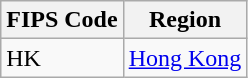<table class="wikitable">
<tr>
<th>FIPS Code</th>
<th>Region</th>
</tr>
<tr>
<td>HK</td>
<td><a href='#'>Hong Kong</a></td>
</tr>
</table>
